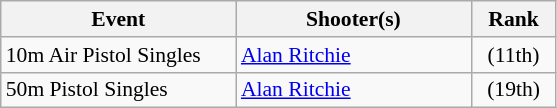<table class=wikitable style="font-size:90%">
<tr>
<th width=150>Event</th>
<th width=150>Shooter(s)</th>
<th width=50>Rank</th>
</tr>
<tr>
<td>10m Air Pistol Singles</td>
<td><a href='#'>Alan Ritchie</a></td>
<td align="center">(11th)</td>
</tr>
<tr>
<td>50m Pistol Singles</td>
<td><a href='#'>Alan Ritchie</a></td>
<td align="center">(19th)</td>
</tr>
</table>
